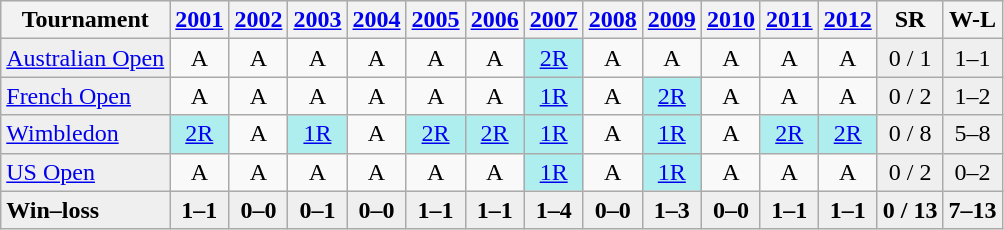<table class="wikitable" style="text-align:center">
<tr bgcolor="#efefef">
<th>Tournament</th>
<th><a href='#'>2001</a></th>
<th><a href='#'>2002</a></th>
<th><a href='#'>2003</a></th>
<th><a href='#'>2004</a></th>
<th><a href='#'>2005</a></th>
<th><a href='#'>2006</a></th>
<th><a href='#'>2007</a></th>
<th><a href='#'>2008</a></th>
<th><a href='#'>2009</a></th>
<th><a href='#'>2010</a></th>
<th><a href='#'>2011</a></th>
<th><a href='#'>2012</a></th>
<th>SR</th>
<th>W-L</th>
</tr>
<tr>
<td style="background:#efefef;text-align:left;"><a href='#'>Australian Open</a></td>
<td>A</td>
<td>A</td>
<td>A</td>
<td>A</td>
<td>A</td>
<td>A</td>
<td align="center" style="background:#afeeee;"><a href='#'>2R</a></td>
<td>A</td>
<td>A</td>
<td>A</td>
<td>A</td>
<td>A</td>
<td align="center" style="background:#EFEFEF;">0 / 1</td>
<td align="center" style="background:#EFEFEF;">1–1</td>
</tr>
<tr>
<td style="background:#efefef;text-align:left;"><a href='#'>French Open</a></td>
<td>A</td>
<td>A</td>
<td>A</td>
<td>A</td>
<td>A</td>
<td>A</td>
<td align="center" style="background:#afeeee;"><a href='#'>1R</a></td>
<td>A</td>
<td align="center" style="background:#afeeee;"><a href='#'>2R</a></td>
<td>A</td>
<td>A</td>
<td>A</td>
<td align="center" style="background:#EFEFEF;">0 / 2</td>
<td align="center" style="background:#EFEFEF;">1–2</td>
</tr>
<tr>
<td style="background:#efefef;text-align:left;"><a href='#'>Wimbledon</a></td>
<td align="center" style="background:#afeeee;"><a href='#'>2R</a></td>
<td>A</td>
<td align="center" style="background:#afeeee;"><a href='#'>1R</a></td>
<td>A</td>
<td align="center" style="background:#afeeee;"><a href='#'>2R</a></td>
<td align="center" style="background:#afeeee;"><a href='#'>2R</a></td>
<td align="center" style="background:#afeeee;"><a href='#'>1R</a></td>
<td>A</td>
<td align="center" style="background:#afeeee;"><a href='#'>1R</a></td>
<td>A</td>
<td align="center" style="background:#afeeee;"><a href='#'>2R</a></td>
<td align="center" style="background:#afeeee;"><a href='#'>2R</a></td>
<td align="center" style="background:#EFEFEF;">0 / 8</td>
<td align="center" style="background:#EFEFEF;">5–8</td>
</tr>
<tr>
<td style="background:#efefef;text-align:left;"><a href='#'>US Open</a></td>
<td>A</td>
<td>A</td>
<td>A</td>
<td>A</td>
<td>A</td>
<td>A</td>
<td align="center" style="background:#afeeee;"><a href='#'>1R</a></td>
<td>A</td>
<td align="center" style="background:#afeeee;"><a href='#'>1R</a></td>
<td>A</td>
<td>A</td>
<td>A</td>
<td align="center" style="background:#EFEFEF;">0 / 2</td>
<td align="center" style="background:#EFEFEF;">0–2</td>
</tr>
<tr>
<td style="background:#efefef;text-align:left;"><strong>Win–loss</strong></td>
<td style="background:#EFEFEF;"><strong>1–1</strong></td>
<td style="background:#EFEFEF;"><strong>0–0</strong></td>
<td style="background:#EFEFEF;"><strong>0–1</strong></td>
<td style="background:#EFEFEF;"><strong>0–0</strong></td>
<td style="background:#EFEFEF;"><strong>1–1</strong></td>
<td style="background:#EFEFEF;"><strong>1–1</strong></td>
<td style="background:#EFEFEF;"><strong>1–4</strong></td>
<td style="background:#EFEFEF;"><strong>0–0</strong></td>
<td style="background:#EFEFEF;"><strong>1–3</strong></td>
<td style="background:#EFEFEF;"><strong>0–0</strong></td>
<td style="background:#EFEFEF;"><strong>1–1</strong></td>
<td style="background:#EFEFEF;"><strong>1–1</strong></td>
<td align="center" style="background:#EFEFEF;"><strong>0 / 13</strong></td>
<td align="center" style="background:#EFEFEF;"><strong>7–13</strong></td>
</tr>
</table>
